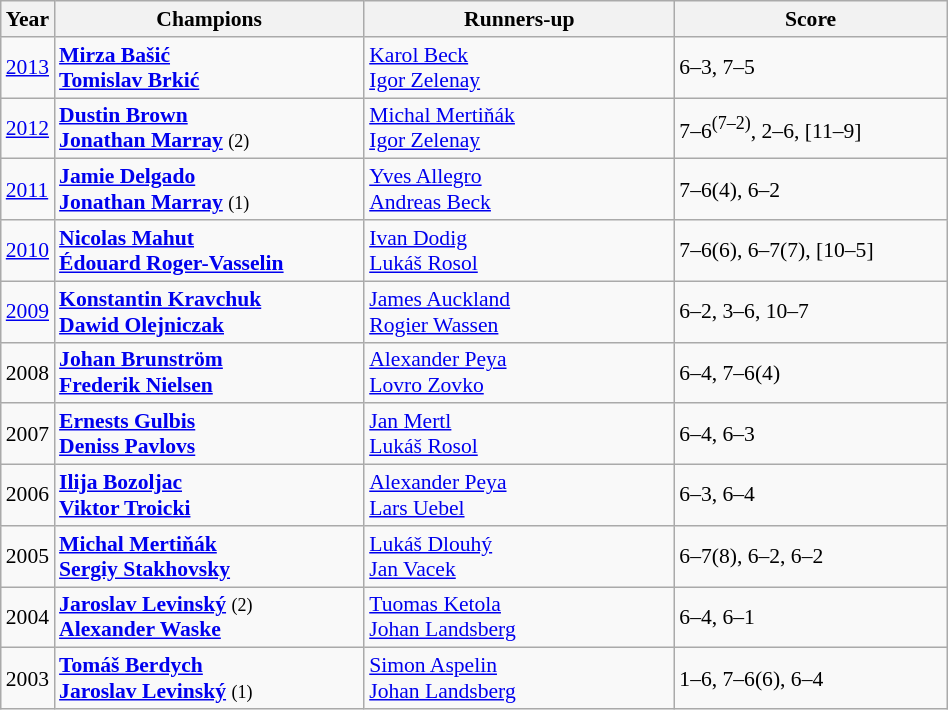<table class="wikitable" style="font-size:90%">
<tr>
<th>Year</th>
<th width="200">Champions</th>
<th width="200">Runners-up</th>
<th width="175">Score</th>
</tr>
<tr>
<td><a href='#'>2013</a></td>
<td> <strong><a href='#'>Mirza Bašić</a></strong><br> <strong><a href='#'>Tomislav Brkić</a></strong></td>
<td> <a href='#'>Karol Beck</a><br> <a href='#'>Igor Zelenay</a></td>
<td>6–3, 7–5</td>
</tr>
<tr>
<td><a href='#'>2012</a></td>
<td> <strong><a href='#'>Dustin Brown</a></strong><br> <strong><a href='#'>Jonathan Marray</a></strong> <small>(2)</small></td>
<td> <a href='#'>Michal Mertiňák</a><br> <a href='#'>Igor Zelenay</a></td>
<td>7–6<sup>(7–2)</sup>, 2–6, [11–9]</td>
</tr>
<tr>
<td><a href='#'>2011</a></td>
<td> <strong><a href='#'>Jamie Delgado</a></strong><br> <strong><a href='#'>Jonathan Marray</a></strong> <small>(1)</small></td>
<td> <a href='#'>Yves Allegro</a><br> <a href='#'>Andreas Beck</a></td>
<td>7–6(4), 6–2</td>
</tr>
<tr>
<td><a href='#'>2010</a></td>
<td> <strong><a href='#'>Nicolas Mahut</a></strong><br> <strong><a href='#'>Édouard Roger-Vasselin</a></strong></td>
<td> <a href='#'>Ivan Dodig</a><br> <a href='#'>Lukáš Rosol</a></td>
<td>7–6(6), 6–7(7), [10–5]</td>
</tr>
<tr>
<td><a href='#'>2009</a></td>
<td> <strong><a href='#'>Konstantin Kravchuk</a></strong><br> <strong><a href='#'>Dawid Olejniczak</a></strong></td>
<td> <a href='#'>James Auckland</a><br> <a href='#'>Rogier Wassen</a></td>
<td>6–2, 3–6, 10–7</td>
</tr>
<tr>
<td>2008</td>
<td> <strong><a href='#'>Johan Brunström</a></strong><br> <strong><a href='#'>Frederik Nielsen</a></strong></td>
<td> <a href='#'>Alexander Peya</a><br> <a href='#'>Lovro Zovko</a></td>
<td>6–4, 7–6(4)</td>
</tr>
<tr>
<td>2007</td>
<td> <strong><a href='#'>Ernests Gulbis</a></strong><br> <strong><a href='#'>Deniss Pavlovs</a></strong></td>
<td> <a href='#'>Jan Mertl</a><br> <a href='#'>Lukáš Rosol</a></td>
<td>6–4, 6–3</td>
</tr>
<tr>
<td>2006</td>
<td> <strong><a href='#'>Ilija Bozoljac</a></strong><br> <strong><a href='#'>Viktor Troicki</a></strong></td>
<td> <a href='#'>Alexander Peya</a><br> <a href='#'>Lars Uebel</a></td>
<td>6–3, 6–4</td>
</tr>
<tr>
<td>2005</td>
<td> <strong><a href='#'>Michal Mertiňák</a></strong><br> <strong><a href='#'>Sergiy Stakhovsky</a></strong></td>
<td> <a href='#'>Lukáš Dlouhý</a><br> <a href='#'>Jan Vacek</a></td>
<td>6–7(8), 6–2, 6–2</td>
</tr>
<tr>
<td>2004</td>
<td> <strong><a href='#'>Jaroslav Levinský</a></strong> <small>(2)</small><br> <strong><a href='#'>Alexander Waske</a></strong></td>
<td> <a href='#'>Tuomas Ketola</a><br> <a href='#'>Johan Landsberg</a></td>
<td>6–4, 6–1</td>
</tr>
<tr>
<td>2003</td>
<td> <strong><a href='#'>Tomáš Berdych</a></strong><br> <strong><a href='#'>Jaroslav Levinský</a></strong> <small>(1)</small></td>
<td> <a href='#'>Simon Aspelin</a><br> <a href='#'>Johan Landsberg</a></td>
<td>1–6, 7–6(6), 6–4</td>
</tr>
</table>
